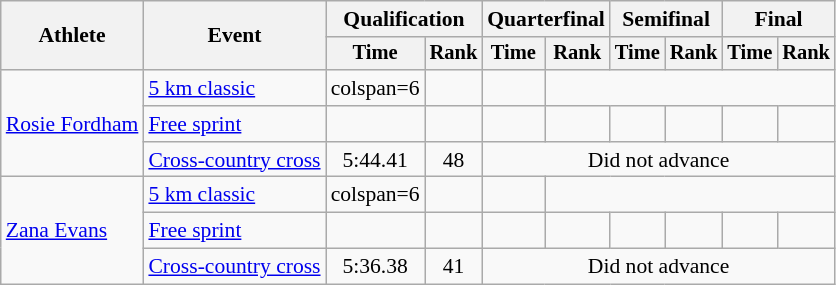<table class="wikitable" style="font-size:90%">
<tr>
<th rowspan="2">Athlete</th>
<th rowspan="2">Event</th>
<th colspan="2">Qualification</th>
<th colspan="2">Quarterfinal</th>
<th colspan="2">Semifinal</th>
<th colspan="2">Final</th>
</tr>
<tr style="font-size:95%">
<th>Time</th>
<th>Rank</th>
<th>Time</th>
<th>Rank</th>
<th>Time</th>
<th>Rank</th>
<th>Time</th>
<th>Rank</th>
</tr>
<tr align=center>
<td align=left rowspan=3><a href='#'>Rosie Fordham</a></td>
<td align=left><a href='#'>5 km classic</a></td>
<td>colspan=6 </td>
<td></td>
<td></td>
</tr>
<tr align=center>
<td align=left><a href='#'>Free sprint</a></td>
<td></td>
<td></td>
<td></td>
<td></td>
<td></td>
<td></td>
<td></td>
<td></td>
</tr>
<tr align=center>
<td align=left><a href='#'>Cross-country cross</a></td>
<td>5:44.41</td>
<td>48</td>
<td colspan="6">Did not advance</td>
</tr>
<tr align=center>
<td align=left rowspan=3><a href='#'>Zana Evans</a></td>
<td align=left><a href='#'>5 km classic</a></td>
<td>colspan=6 </td>
<td></td>
<td></td>
</tr>
<tr align=center>
<td align=left><a href='#'>Free sprint</a></td>
<td></td>
<td></td>
<td></td>
<td></td>
<td></td>
<td></td>
<td></td>
<td></td>
</tr>
<tr align=center>
<td align=left><a href='#'>Cross-country cross</a></td>
<td>5:36.38</td>
<td>41</td>
<td colspan="6">Did not advance</td>
</tr>
</table>
